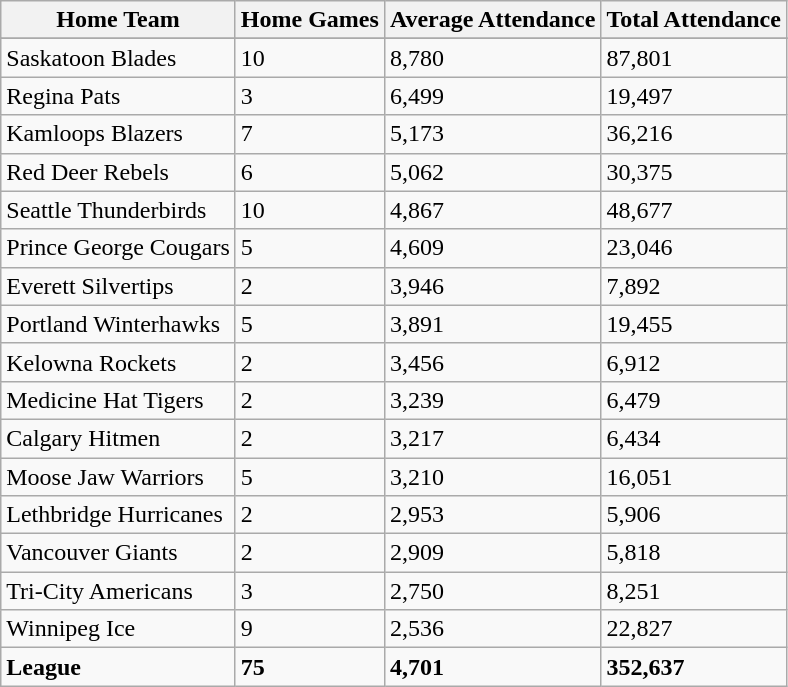<table class="wikitable sortable">
<tr>
<th>Home Team</th>
<th>Home Games</th>
<th>Average Attendance</th>
<th>Total Attendance </th>
</tr>
<tr>
</tr>
<tr>
<td>Saskatoon Blades</td>
<td>10</td>
<td>8,780</td>
<td>87,801</td>
</tr>
<tr>
<td>Regina Pats</td>
<td>3</td>
<td>6,499</td>
<td>19,497</td>
</tr>
<tr>
<td>Kamloops Blazers</td>
<td>7</td>
<td>5,173</td>
<td>36,216</td>
</tr>
<tr>
<td>Red Deer Rebels</td>
<td>6</td>
<td>5,062</td>
<td>30,375</td>
</tr>
<tr>
<td>Seattle Thunderbirds</td>
<td>10</td>
<td>4,867</td>
<td>48,677</td>
</tr>
<tr>
<td>Prince George Cougars</td>
<td>5</td>
<td>4,609</td>
<td>23,046</td>
</tr>
<tr>
<td>Everett Silvertips</td>
<td>2</td>
<td>3,946</td>
<td>7,892</td>
</tr>
<tr>
<td>Portland Winterhawks</td>
<td>5</td>
<td>3,891</td>
<td>19,455</td>
</tr>
<tr>
<td>Kelowna Rockets</td>
<td>2</td>
<td>3,456</td>
<td>6,912</td>
</tr>
<tr>
<td>Medicine Hat Tigers</td>
<td>2</td>
<td>3,239</td>
<td>6,479</td>
</tr>
<tr>
<td>Calgary Hitmen</td>
<td>2</td>
<td>3,217</td>
<td>6,434</td>
</tr>
<tr>
<td>Moose Jaw Warriors</td>
<td>5</td>
<td>3,210</td>
<td>16,051</td>
</tr>
<tr>
<td>Lethbridge Hurricanes</td>
<td>2</td>
<td>2,953</td>
<td>5,906</td>
</tr>
<tr>
<td>Vancouver Giants</td>
<td>2</td>
<td>2,909</td>
<td>5,818</td>
</tr>
<tr>
<td>Tri-City Americans</td>
<td>3</td>
<td>2,750</td>
<td>8,251</td>
</tr>
<tr>
<td>Winnipeg Ice</td>
<td>9</td>
<td>2,536</td>
<td>22,827</td>
</tr>
<tr class="sortbottom">
<td><strong>League</strong></td>
<td><strong>75</strong></td>
<td><strong>4,701</strong></td>
<td><strong>352,637</strong></td>
</tr>
</table>
